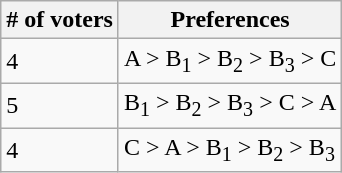<table class="wikitable">
<tr>
<th># of voters</th>
<th>Preferences</th>
</tr>
<tr>
<td>4</td>
<td>A > B<sub>1</sub> > B<sub>2</sub> > B<sub>3</sub> > C</td>
</tr>
<tr>
<td>5</td>
<td>B<sub>1</sub> > B<sub>2</sub> > B<sub>3</sub> > C > A</td>
</tr>
<tr>
<td>4</td>
<td>C > A > B<sub>1</sub> > B<sub>2</sub> > B<sub>3</sub></td>
</tr>
</table>
